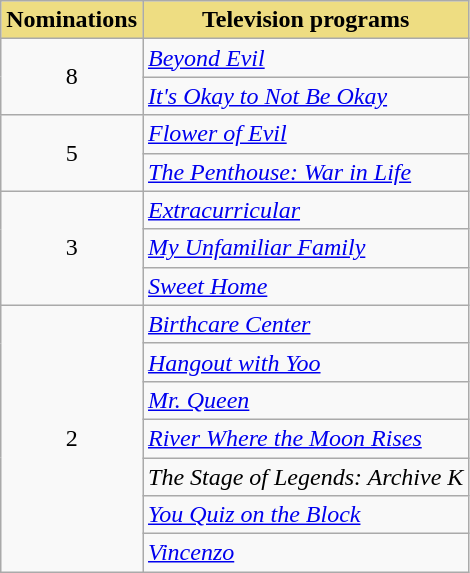<table class="wikitable">
<tr>
<th style="background:#EEDD82; text-align:center">Nominations</th>
<th style="background:#EEDD82; text-align:center">Television programs</th>
</tr>
<tr>
<td rowspan="2" style="text-align:center">8</td>
<td><em><a href='#'>Beyond Evil</a></em></td>
</tr>
<tr>
<td><em><a href='#'>It's Okay to Not Be Okay</a></em></td>
</tr>
<tr>
<td rowspan="2" style="text-align:center">5</td>
<td><em><a href='#'>Flower of Evil</a></em></td>
</tr>
<tr>
<td><em><a href='#'>The Penthouse: War in Life</a></em></td>
</tr>
<tr>
<td rowspan="3" style="text-align:center">3</td>
<td><em><a href='#'>Extracurricular</a></em></td>
</tr>
<tr>
<td><em><a href='#'>My Unfamiliar Family</a></em></td>
</tr>
<tr>
<td><em><a href='#'>Sweet Home</a></em></td>
</tr>
<tr>
<td rowspan="7" style="text-align:center">2</td>
<td><em><a href='#'>Birthcare Center</a></em></td>
</tr>
<tr>
<td><em><a href='#'>Hangout with Yoo</a></em></td>
</tr>
<tr>
<td><em><a href='#'>Mr. Queen</a></em></td>
</tr>
<tr>
<td><em><a href='#'>River Where the Moon Rises</a></em></td>
</tr>
<tr>
<td><em>The Stage of Legends: Archive K</em></td>
</tr>
<tr>
<td><em><a href='#'>You Quiz on the Block</a></em></td>
</tr>
<tr>
<td><em><a href='#'>Vincenzo</a></em></td>
</tr>
</table>
